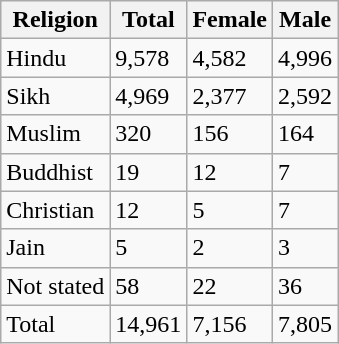<table class="wikitable sortable">
<tr>
<th>Religion</th>
<th>Total</th>
<th>Female</th>
<th>Male</th>
</tr>
<tr>
<td>Hindu</td>
<td>9,578</td>
<td>4,582</td>
<td>4,996</td>
</tr>
<tr>
<td>Sikh</td>
<td>4,969</td>
<td>2,377</td>
<td>2,592</td>
</tr>
<tr>
<td>Muslim</td>
<td>320</td>
<td>156</td>
<td>164</td>
</tr>
<tr>
<td>Buddhist</td>
<td>19</td>
<td>12</td>
<td>7</td>
</tr>
<tr>
<td>Christian</td>
<td>12</td>
<td>5</td>
<td>7</td>
</tr>
<tr>
<td>Jain</td>
<td>5</td>
<td>2</td>
<td>3</td>
</tr>
<tr>
<td>Not stated</td>
<td>58</td>
<td>22</td>
<td>36</td>
</tr>
<tr>
<td>Total</td>
<td>14,961</td>
<td>7,156</td>
<td>7,805</td>
</tr>
</table>
